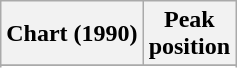<table class="wikitable sortable plainrowheaders" style="text-align:center">
<tr>
<th align="left">Chart (1990)</th>
<th align="center">Peak<br>position</th>
</tr>
<tr>
</tr>
<tr>
</tr>
<tr>
</tr>
</table>
